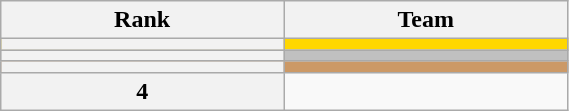<table class="wikitable unsortable" style="text-align:left; width:30%">
<tr>
<th scope="col">Rank</th>
<th scope="col">Team</th>
</tr>
<tr bgcolor="gold">
<th scope="row"></th>
<td></td>
</tr>
<tr bgcolor="silver">
<th scope="row"></th>
<td></td>
</tr>
<tr bgcolor="cc9966">
<th scope="row"></th>
<td></td>
</tr>
<tr>
<th scope="row">4</th>
<td></td>
</tr>
</table>
